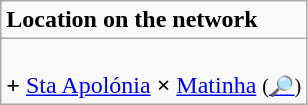<table role="presentation" class="wikitable mw-collapsible mw-collapsed floatright">
<tr>
<td><strong>Location on the network</strong></td>
</tr>
<tr>
<td><br><span><strong>+</strong> <a href='#'>Sta Apolónia</a></span> <span><strong>×</strong> <a href='#'>Matinha</a></span> <small>(<a href='#'>🔎</a>)</small></td>
</tr>
</table>
